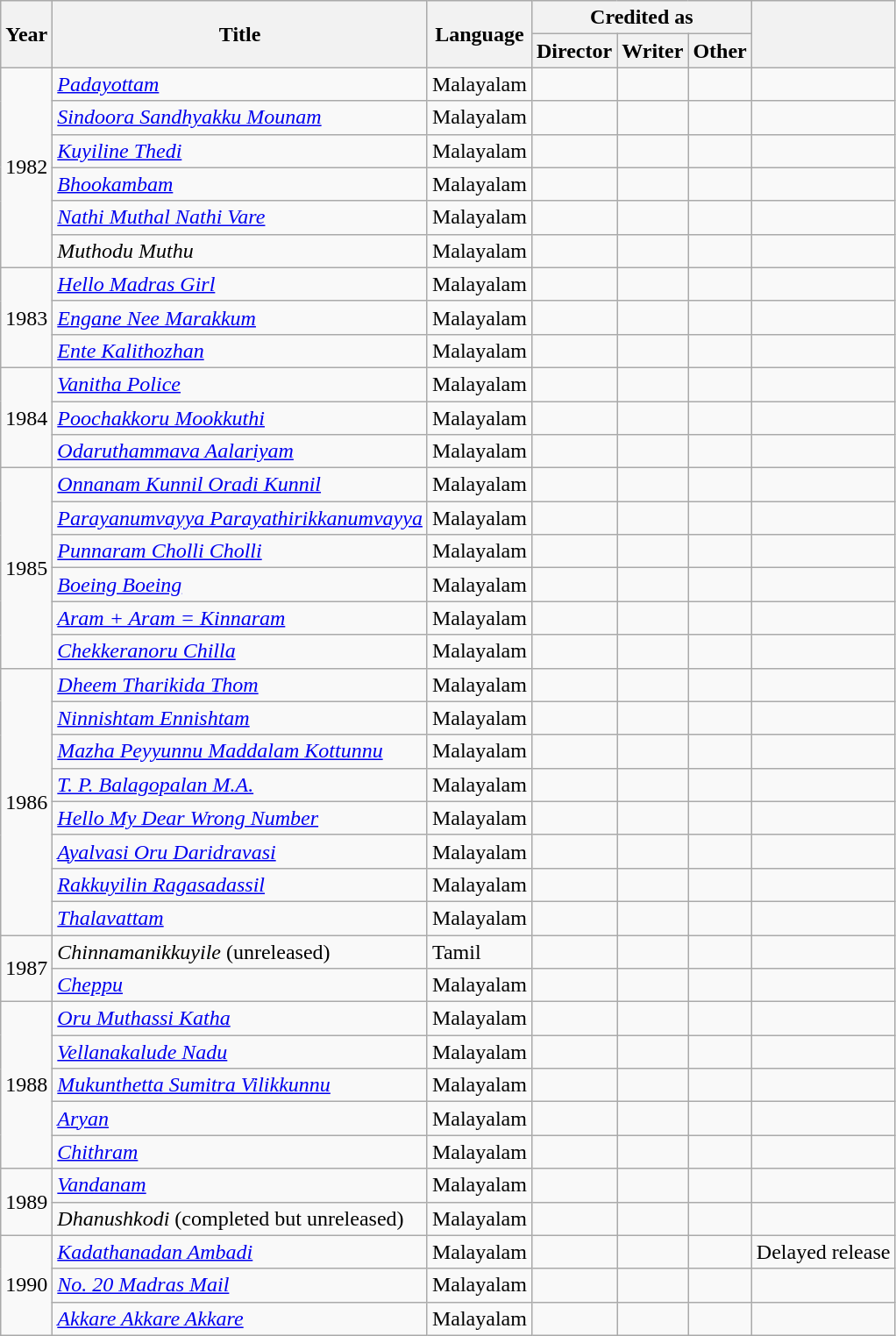<table class="wikitable sortable">
<tr>
<th rowspan="2" scope="col">Year</th>
<th rowspan="2" scope="col">Title</th>
<th rowspan="2" scope="col">Language</th>
<th colspan="3" scope="col">Credited as</th>
<th rowspan="2" scope="col" class="unsortable"></th>
</tr>
<tr>
<th scope="col">Director</th>
<th scope="col">Writer</th>
<th scope="col">Other</th>
</tr>
<tr>
<td rowspan="6">1982</td>
<td><em><a href='#'>Padayottam</a></em></td>
<td>Malayalam</td>
<td></td>
<td></td>
<td></td>
<td></td>
</tr>
<tr>
<td><em><a href='#'>Sindoora Sandhyakku Mounam</a></em></td>
<td>Malayalam</td>
<td></td>
<td></td>
<td></td>
<td></td>
</tr>
<tr>
<td><em><a href='#'>Kuyiline Thedi</a></em></td>
<td>Malayalam</td>
<td></td>
<td></td>
<td></td>
<td></td>
</tr>
<tr>
<td><em><a href='#'>Bhookambam</a></em></td>
<td>Malayalam</td>
<td></td>
<td></td>
<td></td>
<td></td>
</tr>
<tr>
<td><em><a href='#'>Nathi Muthal Nathi Vare</a></em></td>
<td>Malayalam</td>
<td></td>
<td></td>
<td></td>
<td></td>
</tr>
<tr>
<td><em>Muthodu Muthu</em></td>
<td>Malayalam</td>
<td></td>
<td></td>
<td></td>
<td></td>
</tr>
<tr>
<td rowspan="3">1983</td>
<td><em><a href='#'>Hello Madras Girl</a></em></td>
<td>Malayalam</td>
<td></td>
<td></td>
<td></td>
<td></td>
</tr>
<tr>
<td><em><a href='#'>Engane Nee Marakkum</a></em></td>
<td>Malayalam</td>
<td></td>
<td></td>
<td></td>
<td></td>
</tr>
<tr>
<td><em><a href='#'>Ente Kalithozhan</a></em></td>
<td>Malayalam</td>
<td></td>
<td></td>
<td></td>
<td></td>
</tr>
<tr>
<td rowspan="3">1984</td>
<td><em><a href='#'>Vanitha Police</a></em></td>
<td>Malayalam</td>
<td></td>
<td></td>
<td></td>
<td></td>
</tr>
<tr>
<td><em><a href='#'>Poochakkoru Mookkuthi</a></em></td>
<td>Malayalam</td>
<td></td>
<td></td>
<td></td>
<td></td>
</tr>
<tr>
<td><em><a href='#'>Odaruthammava Aalariyam</a></em></td>
<td>Malayalam</td>
<td></td>
<td></td>
<td></td>
<td></td>
</tr>
<tr>
<td rowspan="6">1985</td>
<td><em><a href='#'>Onnanam Kunnil Oradi Kunnil</a></em></td>
<td>Malayalam</td>
<td></td>
<td></td>
<td></td>
<td></td>
</tr>
<tr>
<td><em><a href='#'>Parayanumvayya Parayathirikkanumvayya</a></em></td>
<td>Malayalam</td>
<td></td>
<td></td>
<td></td>
<td></td>
</tr>
<tr>
<td><em><a href='#'>Punnaram Cholli Cholli</a></em></td>
<td>Malayalam</td>
<td></td>
<td></td>
<td></td>
<td></td>
</tr>
<tr>
<td><em><a href='#'>Boeing Boeing</a></em></td>
<td>Malayalam</td>
<td></td>
<td></td>
<td></td>
<td></td>
</tr>
<tr>
<td><em><a href='#'>Aram + Aram = Kinnaram</a></em></td>
<td>Malayalam</td>
<td></td>
<td></td>
<td></td>
<td></td>
</tr>
<tr>
<td><em><a href='#'>Chekkeranoru Chilla</a></em></td>
<td>Malayalam</td>
<td></td>
<td></td>
<td></td>
<td></td>
</tr>
<tr>
<td rowspan="8">1986</td>
<td><em><a href='#'>Dheem Tharikida Thom</a></em></td>
<td>Malayalam</td>
<td></td>
<td></td>
<td></td>
<td></td>
</tr>
<tr>
<td><em><a href='#'>Ninnishtam Ennishtam</a></em></td>
<td>Malayalam</td>
<td></td>
<td></td>
<td></td>
<td></td>
</tr>
<tr>
<td><em><a href='#'>Mazha Peyyunnu Maddalam Kottunnu</a></em></td>
<td>Malayalam</td>
<td></td>
<td></td>
<td></td>
<td></td>
</tr>
<tr>
<td><em><a href='#'>T. P. Balagopalan M.A.</a></em></td>
<td>Malayalam</td>
<td></td>
<td></td>
<td></td>
<td></td>
</tr>
<tr>
<td><em><a href='#'>Hello My Dear Wrong Number</a></em></td>
<td>Malayalam</td>
<td></td>
<td></td>
<td></td>
<td></td>
</tr>
<tr>
<td><em><a href='#'>Ayalvasi Oru Daridravasi</a></em></td>
<td>Malayalam</td>
<td></td>
<td></td>
<td></td>
<td></td>
</tr>
<tr>
<td><em><a href='#'>Rakkuyilin Ragasadassil</a></em></td>
<td>Malayalam</td>
<td></td>
<td></td>
<td></td>
<td></td>
</tr>
<tr>
<td><em><a href='#'>Thalavattam</a></em></td>
<td>Malayalam</td>
<td></td>
<td></td>
<td></td>
<td></td>
</tr>
<tr>
<td rowspan="2">1987</td>
<td><em>Chinnamanikkuyile</em> (unreleased)</td>
<td>Tamil</td>
<td></td>
<td></td>
<td></td>
<td></td>
</tr>
<tr>
<td><em><a href='#'>Cheppu</a></em></td>
<td>Malayalam</td>
<td></td>
<td></td>
<td></td>
<td></td>
</tr>
<tr>
<td rowspan="5">1988</td>
<td><em><a href='#'>Oru Muthassi Katha</a></em></td>
<td>Malayalam</td>
<td></td>
<td></td>
<td></td>
<td></td>
</tr>
<tr>
<td><em><a href='#'>Vellanakalude Nadu</a></em></td>
<td>Malayalam</td>
<td></td>
<td></td>
<td></td>
<td></td>
</tr>
<tr>
<td><em><a href='#'>Mukunthetta Sumitra Vilikkunnu</a></em></td>
<td>Malayalam</td>
<td></td>
<td></td>
<td></td>
<td></td>
</tr>
<tr>
<td><em><a href='#'>Aryan</a></em></td>
<td>Malayalam</td>
<td></td>
<td></td>
<td></td>
<td></td>
</tr>
<tr>
<td><em><a href='#'>Chithram</a></em></td>
<td>Malayalam</td>
<td></td>
<td></td>
<td></td>
<td></td>
</tr>
<tr>
<td rowspan="2">1989</td>
<td><em><a href='#'>Vandanam</a></em></td>
<td>Malayalam</td>
<td></td>
<td></td>
<td></td>
<td></td>
</tr>
<tr>
<td><em>Dhanushkodi</em> (completed but unreleased)</td>
<td>Malayalam</td>
<td></td>
<td></td>
<td></td>
<td></td>
</tr>
<tr>
<td rowspan="3">1990</td>
<td><em><a href='#'>Kadathanadan Ambadi</a></em></td>
<td>Malayalam</td>
<td></td>
<td></td>
<td></td>
<td>Delayed release</td>
</tr>
<tr>
<td><em><a href='#'>No. 20 Madras Mail</a></em></td>
<td>Malayalam</td>
<td></td>
<td></td>
<td></td>
<td></td>
</tr>
<tr>
<td><em><a href='#'>Akkare Akkare Akkare</a></em></td>
<td>Malayalam</td>
<td></td>
<td></td>
<td></td>
<td></td>
</tr>
</table>
